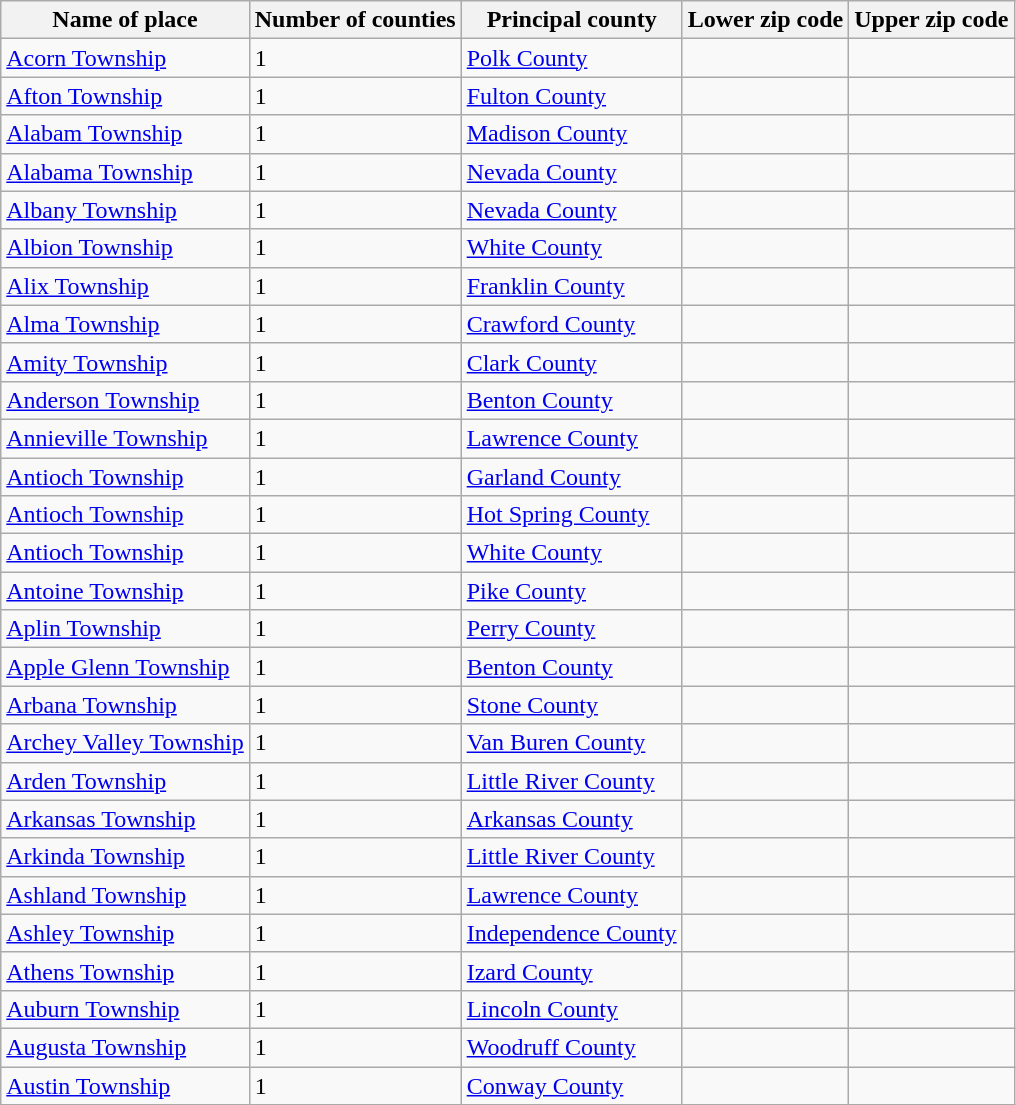<table class="wikitable">
<tr>
<th>Name of place</th>
<th>Number of counties</th>
<th>Principal county</th>
<th>Lower zip code</th>
<th>Upper zip code</th>
</tr>
<tr>
<td><a href='#'>Acorn Township</a></td>
<td>1</td>
<td><a href='#'>Polk County</a></td>
<td> </td>
<td> </td>
</tr>
<tr>
<td><a href='#'>Afton Township</a></td>
<td>1</td>
<td><a href='#'>Fulton County</a></td>
<td> </td>
<td> </td>
</tr>
<tr>
<td><a href='#'>Alabam Township</a></td>
<td>1</td>
<td><a href='#'>Madison County</a></td>
<td> </td>
<td> </td>
</tr>
<tr>
<td><a href='#'>Alabama Township</a></td>
<td>1</td>
<td><a href='#'>Nevada County</a></td>
<td> </td>
<td> </td>
</tr>
<tr>
<td><a href='#'>Albany Township</a></td>
<td>1</td>
<td><a href='#'>Nevada County</a></td>
<td> </td>
<td> </td>
</tr>
<tr>
<td><a href='#'>Albion Township</a></td>
<td>1</td>
<td><a href='#'>White County</a></td>
<td> </td>
<td> </td>
</tr>
<tr>
<td><a href='#'>Alix Township</a></td>
<td>1</td>
<td><a href='#'>Franklin County</a></td>
<td> </td>
<td> </td>
</tr>
<tr>
<td><a href='#'>Alma Township</a></td>
<td>1</td>
<td><a href='#'>Crawford County</a></td>
<td> </td>
<td> </td>
</tr>
<tr>
<td><a href='#'>Amity Township</a></td>
<td>1</td>
<td><a href='#'>Clark County</a></td>
<td> </td>
<td> </td>
</tr>
<tr>
<td><a href='#'>Anderson Township</a></td>
<td>1</td>
<td><a href='#'>Benton County</a></td>
<td> </td>
<td> </td>
</tr>
<tr>
<td><a href='#'>Annieville Township</a></td>
<td>1</td>
<td><a href='#'>Lawrence County</a></td>
<td> </td>
<td> </td>
</tr>
<tr>
<td><a href='#'>Antioch Township</a></td>
<td>1</td>
<td><a href='#'>Garland County</a></td>
<td> </td>
<td> </td>
</tr>
<tr>
<td><a href='#'>Antioch Township</a></td>
<td>1</td>
<td><a href='#'>Hot Spring County</a></td>
<td> </td>
<td> </td>
</tr>
<tr>
<td><a href='#'>Antioch Township</a></td>
<td>1</td>
<td><a href='#'>White County</a></td>
<td> </td>
<td> </td>
</tr>
<tr>
<td><a href='#'>Antoine Township</a></td>
<td>1</td>
<td><a href='#'>Pike County</a></td>
<td> </td>
<td> </td>
</tr>
<tr>
<td><a href='#'>Aplin Township</a></td>
<td>1</td>
<td><a href='#'>Perry County</a></td>
<td> </td>
<td> </td>
</tr>
<tr>
<td><a href='#'>Apple Glenn Township</a></td>
<td>1</td>
<td><a href='#'>Benton County</a></td>
<td> </td>
<td> </td>
</tr>
<tr>
<td><a href='#'>Arbana Township</a></td>
<td>1</td>
<td><a href='#'>Stone County</a></td>
<td> </td>
<td> </td>
</tr>
<tr>
<td><a href='#'>Archey Valley Township</a></td>
<td>1</td>
<td><a href='#'>Van Buren County</a></td>
<td> </td>
<td> </td>
</tr>
<tr>
<td><a href='#'>Arden Township</a></td>
<td>1</td>
<td><a href='#'>Little River County</a></td>
<td> </td>
<td> </td>
</tr>
<tr>
<td><a href='#'>Arkansas Township</a></td>
<td>1</td>
<td><a href='#'>Arkansas County</a></td>
<td> </td>
<td> </td>
</tr>
<tr>
<td><a href='#'>Arkinda Township</a></td>
<td>1</td>
<td><a href='#'>Little River County</a></td>
<td> </td>
<td> </td>
</tr>
<tr>
<td><a href='#'>Ashland Township</a></td>
<td>1</td>
<td><a href='#'>Lawrence County</a></td>
<td> </td>
<td> </td>
</tr>
<tr>
<td><a href='#'>Ashley Township</a></td>
<td>1</td>
<td><a href='#'>Independence County</a></td>
<td> </td>
<td> </td>
</tr>
<tr>
<td><a href='#'>Athens Township</a></td>
<td>1</td>
<td><a href='#'>Izard County</a></td>
<td> </td>
<td> </td>
</tr>
<tr>
<td><a href='#'>Auburn Township</a></td>
<td>1</td>
<td><a href='#'>Lincoln County</a></td>
<td> </td>
<td> </td>
</tr>
<tr>
<td><a href='#'>Augusta Township</a></td>
<td>1</td>
<td><a href='#'>Woodruff County</a></td>
<td> </td>
<td> </td>
</tr>
<tr>
<td><a href='#'>Austin Township</a></td>
<td>1</td>
<td><a href='#'>Conway County</a></td>
<td> </td>
<td> </td>
</tr>
</table>
